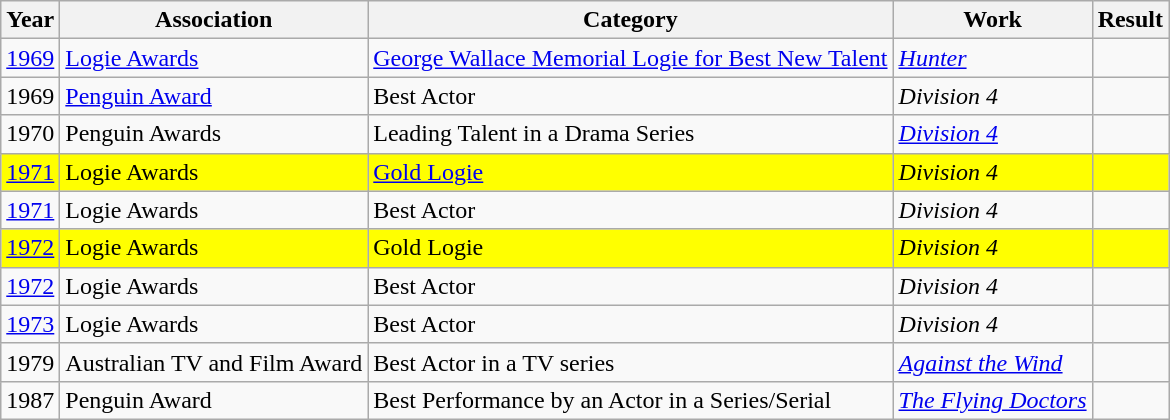<table class="wikitable sortable">
<tr>
<th>Year</th>
<th>Association</th>
<th>Category</th>
<th>Work</th>
<th>Result</th>
</tr>
<tr>
<td><a href='#'>1969</a></td>
<td><a href='#'>Logie Awards</a></td>
<td><a href='#'>George Wallace Memorial Logie for Best New Talent</a></td>
<td><em><a href='#'>Hunter</a></em></td>
<td></td>
</tr>
<tr>
<td>1969</td>
<td><a href='#'>Penguin Award</a></td>
<td>Best Actor</td>
<td><em>Division 4</em></td>
<td></td>
</tr>
<tr>
<td>1970</td>
<td>Penguin Awards</td>
<td>Leading Talent in a Drama Series</td>
<td><em><a href='#'>Division 4</a></em></td>
<td></td>
</tr>
<tr bgcolor=yellow>
<td><a href='#'>1971</a></td>
<td>Logie Awards</td>
<td><a href='#'>Gold Logie</a></td>
<td><em>Division 4</em></td>
<td></td>
</tr>
<tr>
<td><a href='#'>1971</a></td>
<td>Logie Awards</td>
<td>Best Actor</td>
<td><em>Division 4</em></td>
<td></td>
</tr>
<tr bgcolor=yellow>
<td><a href='#'>1972</a></td>
<td>Logie Awards</td>
<td>Gold Logie</td>
<td><em>Division 4</em></td>
<td></td>
</tr>
<tr>
<td><a href='#'>1972</a></td>
<td>Logie Awards</td>
<td>Best Actor</td>
<td><em>Division 4</em></td>
<td></td>
</tr>
<tr>
<td><a href='#'>1973</a></td>
<td>Logie Awards</td>
<td>Best Actor</td>
<td><em>Division 4</em></td>
<td></td>
</tr>
<tr>
<td>1979</td>
<td>Australian TV and Film Award</td>
<td>Best Actor in a TV series</td>
<td><em><a href='#'>Against the Wind</a></em></td>
<td></td>
</tr>
<tr>
<td>1987</td>
<td>Penguin Award</td>
<td>Best Performance by an Actor in a Series/Serial</td>
<td><em><a href='#'>The Flying Doctors</a></em></td>
<td></td>
</tr>
</table>
